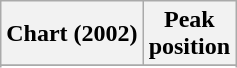<table class="wikitable plainrowheaders sortable" style="text-align:center;">
<tr>
<th scope="col">Chart (2002)</th>
<th scope="col">Peak<br>position</th>
</tr>
<tr>
</tr>
<tr>
</tr>
</table>
